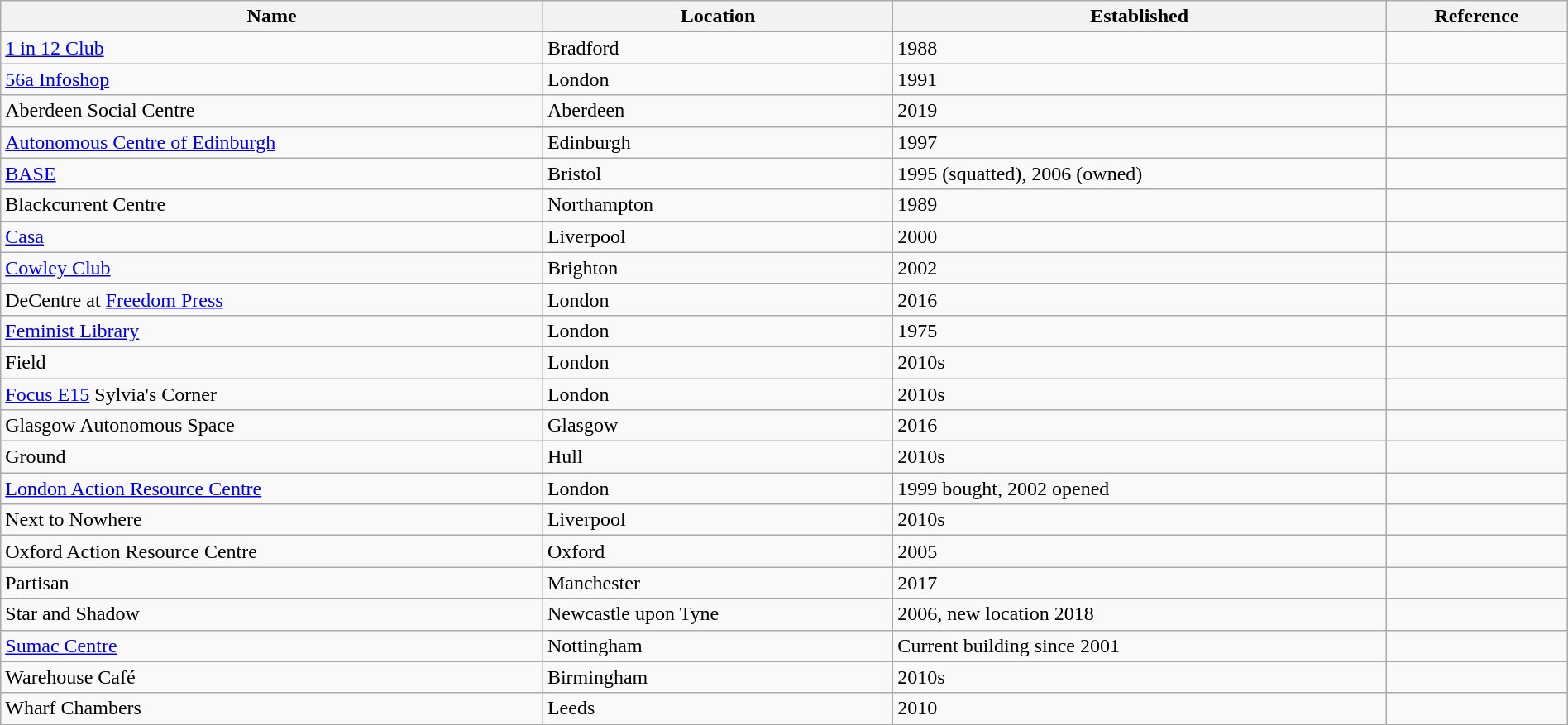<table class="wikitable sortable" style="width: 100%;">
<tr>
<th>Name</th>
<th>Location</th>
<th>Established</th>
<th>Reference</th>
</tr>
<tr>
<td><a href='#'>1 in 12 Club</a></td>
<td>Bradford</td>
<td>1988</td>
<td></td>
</tr>
<tr>
<td><a href='#'>56a Infoshop</a></td>
<td>London</td>
<td>1991</td>
<td></td>
</tr>
<tr>
<td>Aberdeen Social Centre</td>
<td>Aberdeen</td>
<td>2019</td>
<td></td>
</tr>
<tr>
<td><a href='#'>Autonomous Centre of Edinburgh</a></td>
<td>Edinburgh</td>
<td>1997</td>
<td></td>
</tr>
<tr>
<td><a href='#'>BASE</a></td>
<td>Bristol</td>
<td>1995 (squatted), 2006 (owned)</td>
<td></td>
</tr>
<tr>
<td>Blackcurrent Centre</td>
<td>Northampton</td>
<td>1989</td>
<td></td>
</tr>
<tr>
<td><a href='#'>Casa</a></td>
<td>Liverpool</td>
<td>2000</td>
<td></td>
</tr>
<tr>
<td><a href='#'>Cowley Club</a></td>
<td>Brighton</td>
<td>2002</td>
<td></td>
</tr>
<tr>
<td>DeCentre at <a href='#'>Freedom Press</a></td>
<td>London</td>
<td>2016</td>
<td></td>
</tr>
<tr>
<td><a href='#'>Feminist Library</a></td>
<td>London</td>
<td>1975</td>
<td></td>
</tr>
<tr>
<td>Field</td>
<td>London</td>
<td>2010s</td>
<td></td>
</tr>
<tr>
<td><a href='#'>Focus E15</a> Sylvia's Corner</td>
<td>London</td>
<td>2010s</td>
<td></td>
</tr>
<tr>
<td>Glasgow Autonomous Space</td>
<td>Glasgow</td>
<td>2016</td>
<td></td>
</tr>
<tr>
<td>Ground</td>
<td>Hull</td>
<td>2010s</td>
<td></td>
</tr>
<tr>
<td><a href='#'>London Action Resource Centre</a></td>
<td>London</td>
<td>1999 bought, 2002 opened</td>
<td></td>
</tr>
<tr>
<td>Next to Nowhere</td>
<td>Liverpool</td>
<td>2010s</td>
<td></td>
</tr>
<tr>
<td>Oxford Action Resource Centre</td>
<td>Oxford</td>
<td>2005</td>
<td></td>
</tr>
<tr>
<td>Partisan</td>
<td>Manchester</td>
<td>2017</td>
<td></td>
</tr>
<tr>
<td>Star and Shadow</td>
<td>Newcastle upon Tyne</td>
<td>2006, new location 2018</td>
<td></td>
</tr>
<tr>
<td><a href='#'>Sumac Centre</a></td>
<td>Nottingham</td>
<td>Current building since 2001</td>
<td></td>
</tr>
<tr>
<td>Warehouse Café</td>
<td>Birmingham</td>
<td>2010s</td>
<td></td>
</tr>
<tr>
<td>Wharf Chambers</td>
<td>Leeds</td>
<td>2010</td>
<td></td>
</tr>
</table>
